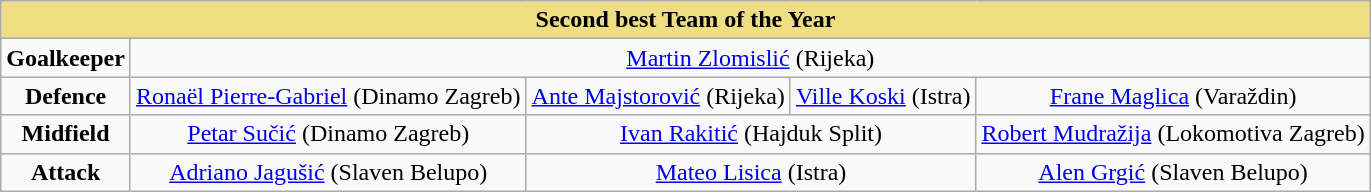<table class="wikitable" style="text-align:center">
<tr>
<th style="background-color: #eedd82"     colspan="5">Second best Team of the Year</th>
</tr>
<tr>
<td><strong>Goalkeeper</strong></td>
<td colspan="4"> <a href='#'>Martin Zlomislić</a> (Rijeka)</td>
</tr>
<tr>
<td><strong>Defence</strong></td>
<td> <a href='#'>Ronaël Pierre-Gabriel</a> (Dinamo Zagreb)</td>
<td> <a href='#'>Ante Majstorović</a> (Rijeka)</td>
<td> <a href='#'>Ville Koski</a> (Istra)</td>
<td> <a href='#'>Frane Maglica</a> (Varaždin)</td>
</tr>
<tr>
<td><strong>Midfield</strong></td>
<td colspan="1"> <a href='#'>Petar Sučić</a> (Dinamo Zagreb)</td>
<td colspan="2"> <a href='#'>Ivan Rakitić</a> (Hajduk Split)</td>
<td colspan="1"> <a href='#'>Robert Mudražija</a> (Lokomotiva Zagreb)</td>
</tr>
<tr>
<td><strong>Attack</strong></td>
<td colspan="1"> <a href='#'>Adriano Jagušić</a> (Slaven Belupo)</td>
<td colspan="2"> <a href='#'>Mateo Lisica</a> (Istra)</td>
<td colspan="1"> <a href='#'>Alen Grgić</a> (Slaven Belupo)</td>
</tr>
</table>
